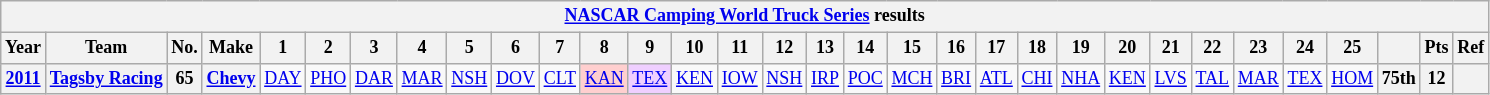<table class="wikitable" style="text-align:center; font-size:75%">
<tr>
<th colspan=32><a href='#'>NASCAR Camping World Truck Series</a> results</th>
</tr>
<tr>
<th>Year</th>
<th>Team</th>
<th>No.</th>
<th>Make</th>
<th>1</th>
<th>2</th>
<th>3</th>
<th>4</th>
<th>5</th>
<th>6</th>
<th>7</th>
<th>8</th>
<th>9</th>
<th>10</th>
<th>11</th>
<th>12</th>
<th>13</th>
<th>14</th>
<th>15</th>
<th>16</th>
<th>17</th>
<th>18</th>
<th>19</th>
<th>20</th>
<th>21</th>
<th>22</th>
<th>23</th>
<th>24</th>
<th>25</th>
<th></th>
<th>Pts</th>
<th>Ref</th>
</tr>
<tr>
<th><a href='#'>2011</a></th>
<th><a href='#'>Tagsby Racing</a></th>
<th>65</th>
<th><a href='#'>Chevy</a></th>
<td><a href='#'>DAY</a></td>
<td><a href='#'>PHO</a></td>
<td><a href='#'>DAR</a></td>
<td><a href='#'>MAR</a></td>
<td><a href='#'>NSH</a></td>
<td><a href='#'>DOV</a></td>
<td><a href='#'>CLT</a></td>
<td style="background:#FFCFCF;"><a href='#'>KAN</a><br></td>
<td style="background:#EFCFFF;"><a href='#'>TEX</a><br></td>
<td><a href='#'>KEN</a></td>
<td><a href='#'>IOW</a></td>
<td><a href='#'>NSH</a></td>
<td><a href='#'>IRP</a></td>
<td><a href='#'>POC</a></td>
<td><a href='#'>MCH</a></td>
<td><a href='#'>BRI</a></td>
<td><a href='#'>ATL</a></td>
<td><a href='#'>CHI</a></td>
<td><a href='#'>NHA</a></td>
<td><a href='#'>KEN</a></td>
<td><a href='#'>LVS</a></td>
<td><a href='#'>TAL</a></td>
<td><a href='#'>MAR</a></td>
<td><a href='#'>TEX</a></td>
<td><a href='#'>HOM</a></td>
<th>75th</th>
<th>12</th>
<th></th>
</tr>
</table>
